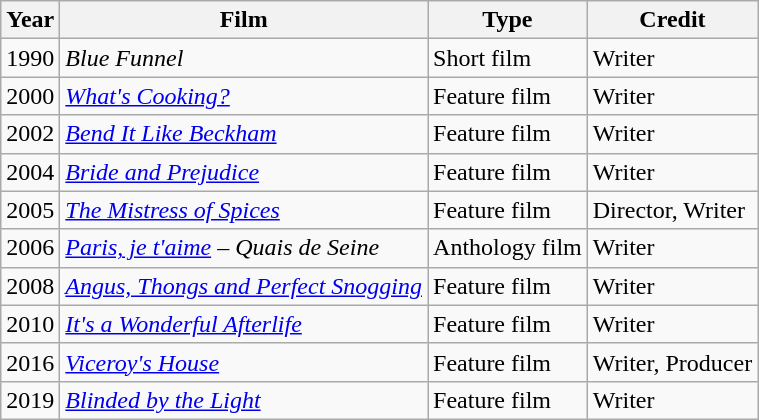<table class="wikitable" style="text-align:left">
<tr>
<th scope="col">Year</th>
<th scope="col">Film</th>
<th scope+"col">Type</th>
<th scope="col">Credit</th>
</tr>
<tr>
<td>1990</td>
<td><em>Blue Funnel</em></td>
<td>Short film</td>
<td>Writer</td>
</tr>
<tr>
<td>2000</td>
<td><em><a href='#'>What's Cooking?</a></em></td>
<td>Feature film</td>
<td>Writer</td>
</tr>
<tr>
<td>2002</td>
<td><em><a href='#'>Bend It Like Beckham</a></em></td>
<td>Feature film</td>
<td>Writer</td>
</tr>
<tr>
<td>2004</td>
<td><em><a href='#'>Bride and Prejudice</a></em></td>
<td>Feature film</td>
<td>Writer</td>
</tr>
<tr>
<td>2005</td>
<td><em><a href='#'>The Mistress of Spices</a></em></td>
<td>Feature film</td>
<td>Director, Writer</td>
</tr>
<tr>
<td>2006</td>
<td><em><a href='#'>Paris, je t'aime</a> – Quais de Seine</em></td>
<td>Anthology film</td>
<td>Writer</td>
</tr>
<tr>
<td>2008</td>
<td><em><a href='#'>Angus, Thongs and Perfect Snogging</a></em></td>
<td>Feature film</td>
<td>Writer</td>
</tr>
<tr>
<td>2010</td>
<td><em><a href='#'>It's a Wonderful Afterlife</a></em></td>
<td>Feature film</td>
<td>Writer</td>
</tr>
<tr>
<td>2016</td>
<td><em><a href='#'>Viceroy's House</a></em></td>
<td>Feature film</td>
<td>Writer, Producer</td>
</tr>
<tr>
<td>2019</td>
<td><em><a href='#'>Blinded by the Light</a></em></td>
<td>Feature film</td>
<td>Writer</td>
</tr>
</table>
